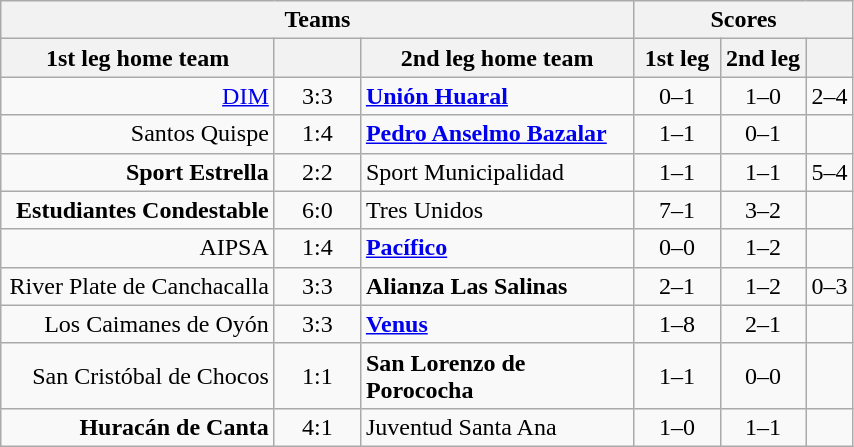<table class="wikitable" style="text-align: center;">
<tr>
<th colspan=3>Teams</th>
<th colspan=3>Scores</th>
</tr>
<tr>
<th width="175">1st leg home team</th>
<th width="50"></th>
<th width="175">2nd leg home team</th>
<th width="50">1st leg</th>
<th width="50">2nd leg</th>
<th></th>
</tr>
<tr>
<td align=right><a href='#'>DIM</a></td>
<td>3:3</td>
<td align=left><strong><a href='#'>Unión Huaral</a></strong></td>
<td>0–1</td>
<td>1–0</td>
<td>2–4</td>
</tr>
<tr>
<td align=right>Santos Quispe</td>
<td>1:4</td>
<td align=left><strong><a href='#'>Pedro Anselmo Bazalar</a></strong></td>
<td>1–1</td>
<td>0–1</td>
<td></td>
</tr>
<tr>
<td align=right><strong>Sport Estrella</strong></td>
<td>2:2</td>
<td align=left>Sport Municipalidad</td>
<td>1–1</td>
<td>1–1</td>
<td>5–4</td>
</tr>
<tr>
<td align=right><strong>Estudiantes Condestable</strong></td>
<td>6:0</td>
<td align=left>Tres Unidos</td>
<td>7–1</td>
<td>3–2</td>
<td></td>
</tr>
<tr>
<td align=right>AIPSA</td>
<td>1:4</td>
<td align=left><strong><a href='#'>Pacífico</a></strong></td>
<td>0–0</td>
<td>1–2</td>
<td></td>
</tr>
<tr>
<td align=right>River Plate de Canchacalla</td>
<td>3:3</td>
<td align=left><strong>Alianza Las Salinas</strong></td>
<td>2–1</td>
<td>1–2</td>
<td>0–3</td>
</tr>
<tr>
<td align=right>Los Caimanes de Oyón</td>
<td>3:3</td>
<td align=left><strong><a href='#'>Venus</a></strong></td>
<td>1–8</td>
<td>2–1</td>
<td></td>
</tr>
<tr>
<td align=right>San Cristóbal de Chocos</td>
<td>1:1</td>
<td align=left><strong>San Lorenzo de Porococha</strong></td>
<td>1–1</td>
<td>0–0</td>
<td></td>
</tr>
<tr>
<td align=right><strong>Huracán de Canta</strong></td>
<td>4:1</td>
<td align=left>Juventud Santa Ana</td>
<td>1–0</td>
<td>1–1</td>
<td></td>
</tr>
</table>
